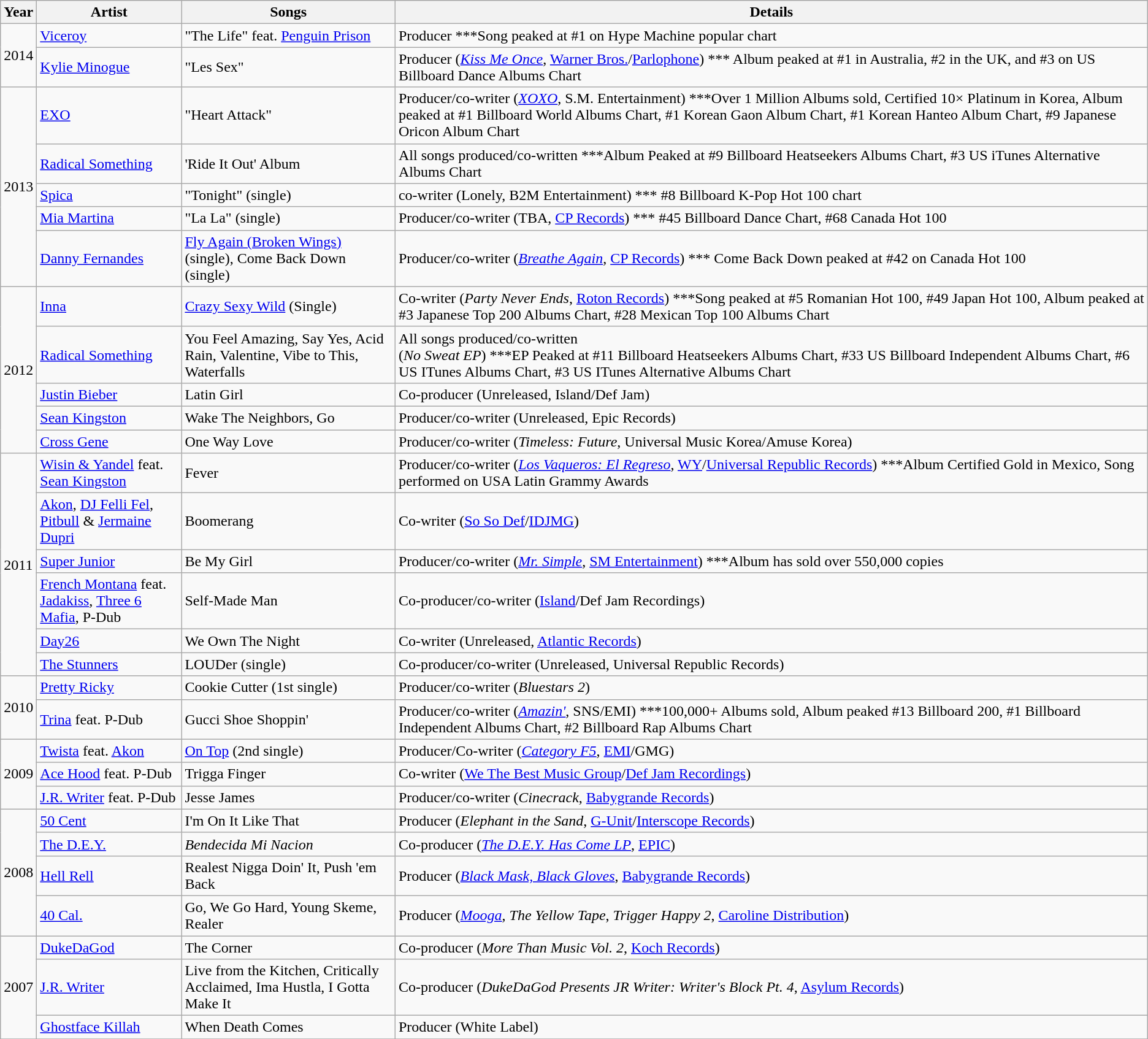<table class="wikitable">
<tr>
<th>Year</th>
<th style="width:150px;">Artist</th>
<th style="width:225px;">Songs</th>
<th>Details</th>
</tr>
<tr>
<td rowspan=2>2014</td>
<td><a href='#'>Viceroy</a></td>
<td>"The Life" feat. <a href='#'>Penguin Prison</a></td>
<td>Producer  ***Song peaked at #1 on Hype Machine popular chart</td>
</tr>
<tr>
<td><a href='#'>Kylie Minogue</a></td>
<td>"Les Sex"</td>
<td>Producer (<em><a href='#'>Kiss Me Once</a></em>, <a href='#'>Warner Bros.</a>/<a href='#'>Parlophone</a>) *** Album peaked at #1 in Australia,  #2 in the UK, and #3 on US Billboard Dance Albums Chart</td>
</tr>
<tr>
<td rowspan=5>2013</td>
<td><a href='#'>EXO</a></td>
<td>"Heart Attack"</td>
<td>Producer/co-writer (<em><a href='#'>XOXO</a></em>, S.M. Entertainment)  ***Over 1 Million Albums sold,  Certified 10× Platinum in Korea, Album peaked at #1 Billboard World Albums Chart, #1 Korean Gaon Album Chart,  #1 Korean Hanteo Album Chart, #9 Japanese Oricon Album Chart</td>
</tr>
<tr>
<td><a href='#'>Radical Something</a></td>
<td>'Ride It Out' Album</td>
<td>All songs produced/co-written  ***Album Peaked at #9 Billboard Heatseekers Albums Chart, #3 US iTunes Alternative Albums Chart</td>
</tr>
<tr>
<td><a href='#'>Spica</a></td>
<td>"Tonight" (single)</td>
<td>co-writer (Lonely, B2M Entertainment) *** #8 Billboard K-Pop Hot 100 chart</td>
</tr>
<tr>
<td><a href='#'>Mia Martina</a></td>
<td>"La La" (single)</td>
<td>Producer/co-writer (TBA, <a href='#'>CP Records</a>) *** #45 Billboard Dance Chart,  #68 Canada Hot 100</td>
</tr>
<tr>
<td><a href='#'>Danny Fernandes</a></td>
<td><a href='#'>Fly Again (Broken Wings)</a> (single), Come Back Down (single)</td>
<td>Producer/co-writer (<em><a href='#'>Breathe Again</a></em>, <a href='#'>CP Records</a>) *** Come Back Down peaked at #42 on Canada Hot 100</td>
</tr>
<tr>
<td rowspan=5>2012</td>
<td><a href='#'>Inna</a></td>
<td><a href='#'>Crazy Sexy Wild</a> (Single)</td>
<td>Co-writer (<em>Party Never Ends</em>, <a href='#'>Roton Records</a>)  ***Song peaked at #5 Romanian Hot 100,  #49 Japan Hot 100,  Album peaked at #3 Japanese Top 200 Albums Chart,  #28 Mexican Top 100 Albums Chart</td>
</tr>
<tr>
<td><a href='#'>Radical Something</a></td>
<td>You Feel Amazing, Say Yes, Acid Rain, Valentine, Vibe to This, Waterfalls</td>
<td>All songs produced/co-written <br> (<em>No Sweat EP</em>)  ***EP Peaked at #11 Billboard Heatseekers Albums Chart, #33 US Billboard Independent Albums Chart, #6 US ITunes Albums Chart, #3 US ITunes Alternative Albums Chart</td>
</tr>
<tr>
<td><a href='#'>Justin Bieber</a></td>
<td>Latin Girl</td>
<td>Co-producer (Unreleased, Island/Def Jam)</td>
</tr>
<tr>
<td><a href='#'>Sean Kingston</a></td>
<td>Wake The Neighbors, Go</td>
<td>Producer/co-writer (Unreleased, Epic Records)</td>
</tr>
<tr>
<td><a href='#'>Cross Gene</a></td>
<td>One Way Love</td>
<td>Producer/co-writer (<em>Timeless: Future</em>, Universal Music Korea/Amuse Korea)</td>
</tr>
<tr>
<td rowspan=6>2011</td>
<td><a href='#'>Wisin & Yandel</a> feat. <a href='#'>Sean Kingston</a></td>
<td>Fever</td>
<td>Producer/co-writer (<em><a href='#'>Los Vaqueros: El Regreso</a></em>, <a href='#'>WY</a>/<a href='#'>Universal Republic Records</a>) ***Album Certified Gold in Mexico, Song performed on USA Latin Grammy Awards</td>
</tr>
<tr>
<td><a href='#'>Akon</a>, <a href='#'>DJ Felli Fel</a>, <a href='#'>Pitbull</a> & <a href='#'>Jermaine Dupri</a></td>
<td>Boomerang</td>
<td>Co-writer (<a href='#'>So So Def</a>/<a href='#'>IDJMG</a>)</td>
</tr>
<tr>
<td><a href='#'>Super Junior</a></td>
<td>Be My Girl</td>
<td>Producer/co-writer (<em><a href='#'>Mr. Simple</a></em>, <a href='#'>SM Entertainment</a>)  ***Album has sold over 550,000 copies</td>
</tr>
<tr>
<td><a href='#'>French Montana</a> feat. <a href='#'>Jadakiss</a>, <a href='#'>Three 6 Mafia</a>, P-Dub</td>
<td>Self-Made Man</td>
<td>Co-producer/co-writer (<a href='#'>Island</a>/Def Jam Recordings)</td>
</tr>
<tr>
<td><a href='#'>Day26</a></td>
<td>We Own The Night</td>
<td>Co-writer (Unreleased, <a href='#'>Atlantic Records</a>)</td>
</tr>
<tr>
<td><a href='#'>The Stunners</a></td>
<td>LOUDer (single)</td>
<td>Co-producer/co-writer (Unreleased, Universal Republic Records)</td>
</tr>
<tr>
<td rowspan=2>2010</td>
<td><a href='#'>Pretty Ricky</a></td>
<td>Cookie Cutter (1st single)</td>
<td>Producer/co-writer (<em>Bluestars 2</em>)</td>
</tr>
<tr>
<td><a href='#'>Trina</a> feat. P-Dub</td>
<td>Gucci Shoe Shoppin'</td>
<td>Producer/co-writer (<em><a href='#'>Amazin'</a></em>, SNS/EMI) ***100,000+ Albums sold, Album peaked #13 Billboard 200, #1 Billboard Independent Albums Chart, #2 Billboard Rap Albums Chart</td>
</tr>
<tr>
<td rowspan=3>2009</td>
<td><a href='#'>Twista</a> feat. <a href='#'>Akon</a></td>
<td><a href='#'>On Top</a>  (2nd single)</td>
<td>Producer/Co-writer (<em><a href='#'>Category F5</a></em>, <a href='#'>EMI</a>/GMG)</td>
</tr>
<tr>
<td><a href='#'>Ace Hood</a> feat. P-Dub</td>
<td>Trigga Finger</td>
<td>Co-writer (<a href='#'>We The Best Music Group</a>/<a href='#'>Def Jam Recordings</a>)</td>
</tr>
<tr>
<td><a href='#'>J.R. Writer</a> feat. P-Dub</td>
<td>Jesse James</td>
<td>Producer/co-writer (<em>Cinecrack</em>, <a href='#'>Babygrande Records</a>)</td>
</tr>
<tr>
<td rowspan=4>2008</td>
<td><a href='#'>50 Cent</a></td>
<td>I'm On It Like That</td>
<td>Producer (<em>Elephant in the Sand</em>, <a href='#'>G-Unit</a>/<a href='#'>Interscope Records</a>)</td>
</tr>
<tr>
<td><a href='#'>The D.E.Y.</a></td>
<td><em>Bendecida Mi Nacion</em></td>
<td>Co-producer (<em><a href='#'>The D.E.Y. Has Come LP</a></em>, <a href='#'>EPIC</a>)</td>
</tr>
<tr>
<td><a href='#'>Hell Rell</a></td>
<td>Realest Nigga Doin' It, Push 'em Back</td>
<td>Producer (<em><a href='#'>Black Mask, Black Gloves</a></em>, <a href='#'>Babygrande Records</a>)</td>
</tr>
<tr>
<td><a href='#'>40 Cal.</a></td>
<td>Go, We Go Hard, Young Skeme, Realer</td>
<td>Producer (<em><a href='#'>Mooga</a></em>, <em>The Yellow Tape</em>, <em>Trigger Happy 2</em>, <a href='#'>Caroline Distribution</a>)</td>
</tr>
<tr>
<td rowspan=3>2007</td>
<td><a href='#'>DukeDaGod</a></td>
<td>The Corner</td>
<td>Co-producer (<em>More Than Music Vol. 2</em>, <a href='#'>Koch Records</a>)</td>
</tr>
<tr>
<td><a href='#'>J.R. Writer</a></td>
<td>Live from the Kitchen, Critically Acclaimed, Ima Hustla, I Gotta Make It</td>
<td>Co-producer (<em>DukeDaGod Presents JR Writer: Writer's Block Pt. 4</em>, <a href='#'>Asylum Records</a>)</td>
</tr>
<tr>
<td><a href='#'>Ghostface Killah</a></td>
<td>When Death Comes</td>
<td>Producer (White Label)</td>
</tr>
<tr>
</tr>
</table>
